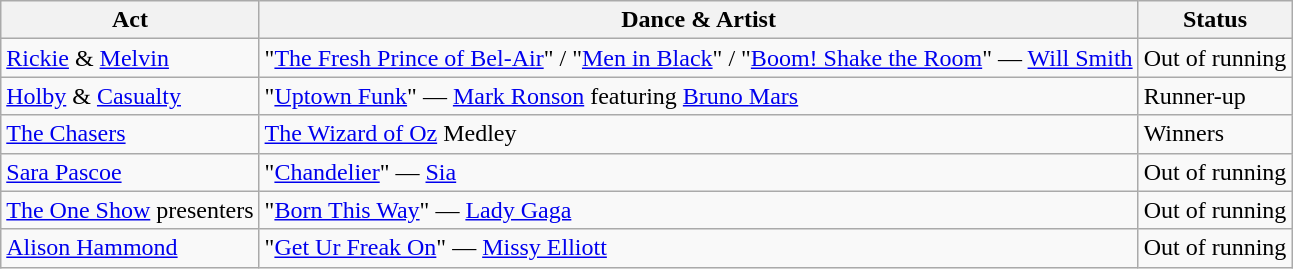<table class="wikitable">
<tr>
<th>Act</th>
<th>Dance & Artist</th>
<th>Status</th>
</tr>
<tr>
<td><a href='#'>Rickie</a> & <a href='#'>Melvin</a></td>
<td>"<a href='#'>The Fresh Prince of Bel-Air</a>" / "<a href='#'>Men in Black</a>" / "<a href='#'>Boom! Shake the Room</a>" — <a href='#'>Will Smith</a></td>
<td>Out of running</td>
</tr>
<tr>
<td><a href='#'>Holby</a> & <a href='#'>Casualty</a></td>
<td>"<a href='#'>Uptown Funk</a>" — <a href='#'>Mark Ronson</a> featuring <a href='#'>Bruno Mars</a></td>
<td>Runner-up</td>
</tr>
<tr>
<td><a href='#'>The Chasers</a></td>
<td><a href='#'>The Wizard of Oz</a> Medley</td>
<td>Winners</td>
</tr>
<tr>
<td><a href='#'>Sara Pascoe</a></td>
<td>"<a href='#'>Chandelier</a>" — <a href='#'>Sia</a></td>
<td>Out of running</td>
</tr>
<tr>
<td><a href='#'>The One Show</a> presenters</td>
<td>"<a href='#'>Born This Way</a>" — <a href='#'>Lady Gaga</a></td>
<td>Out of running</td>
</tr>
<tr>
<td><a href='#'>Alison Hammond</a></td>
<td>"<a href='#'>Get Ur Freak On</a>" — <a href='#'>Missy Elliott</a></td>
<td>Out of running</td>
</tr>
</table>
